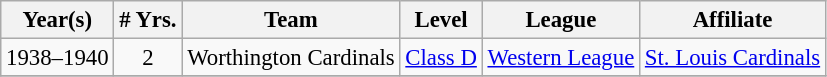<table class="wikitable" style="text-align:center; font-size: 95%;">
<tr>
<th>Year(s)</th>
<th># Yrs.</th>
<th>Team</th>
<th>Level</th>
<th>League</th>
<th>Affiliate</th>
</tr>
<tr>
<td>1938–1940</td>
<td>2</td>
<td>Worthington Cardinals</td>
<td><a href='#'>Class D</a></td>
<td><a href='#'>Western League</a></td>
<td><a href='#'>St. Louis Cardinals</a></td>
</tr>
<tr>
</tr>
</table>
